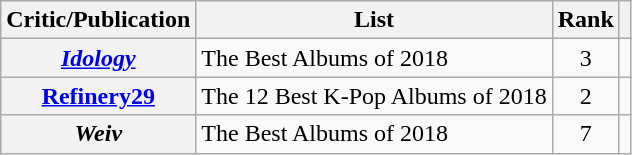<table class="wikitable plainrowheaders sortable">
<tr>
<th scope="col">Critic/Publication</th>
<th scope="col" class="unsortable">List</th>
<th scope="col" data-sort-type="number">Rank</th>
<th scope="col" class="unsortable"></th>
</tr>
<tr>
<th scope="row"><em><a href='#'>Idology</a></em></th>
<td>The Best Albums of 2018</td>
<td style="text-align:center">3</td>
<td style="text-align:center"></td>
</tr>
<tr>
<th scope="row"><a href='#'>Refinery29</a></th>
<td>The 12 Best K-Pop Albums of 2018</td>
<td style="text-align:center">2</td>
<td style="text-align:center"></td>
</tr>
<tr>
<th scope="row"><em>Weiv</em></th>
<td>The Best Albums of 2018</td>
<td style="text-align:center">7</td>
<td style="text-align:center"></td>
</tr>
</table>
